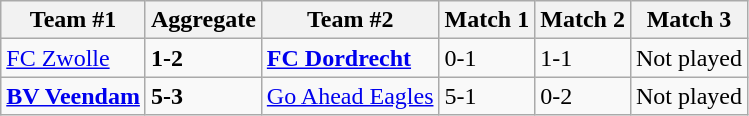<table class="wikitable">
<tr>
<th>Team #1</th>
<th>Aggregate</th>
<th>Team #2</th>
<th>Match 1</th>
<th>Match 2</th>
<th>Match 3</th>
</tr>
<tr>
<td><a href='#'>FC Zwolle</a></td>
<td><strong>1-2</strong></td>
<td><strong><a href='#'>FC Dordrecht</a></strong></td>
<td>0-1</td>
<td>1-1</td>
<td>Not played</td>
</tr>
<tr>
<td><strong><a href='#'>BV Veendam</a></strong></td>
<td><strong>5-3</strong></td>
<td><a href='#'>Go Ahead Eagles</a></td>
<td>5-1</td>
<td>0-2</td>
<td>Not played</td>
</tr>
</table>
